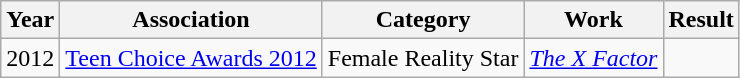<table class="wikitable">
<tr>
<th>Year</th>
<th>Association</th>
<th>Category</th>
<th>Work</th>
<th>Result</th>
</tr>
<tr>
<td>2012</td>
<td><a href='#'>Teen Choice Awards 2012</a></td>
<td>Female Reality Star</td>
<td><em><a href='#'>The X Factor</a></em></td>
<td></td>
</tr>
</table>
